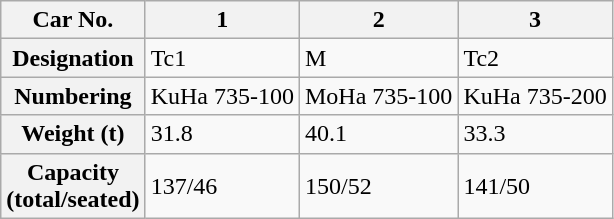<table class="wikitable">
<tr>
<th>Car No.</th>
<th>1</th>
<th>2</th>
<th>3</th>
</tr>
<tr>
<th>Designation</th>
<td>Tc1</td>
<td>M</td>
<td>Tc2</td>
</tr>
<tr>
<th>Numbering</th>
<td>KuHa 735-100</td>
<td>MoHa 735-100</td>
<td>KuHa 735-200</td>
</tr>
<tr>
<th>Weight (t)</th>
<td>31.8</td>
<td>40.1</td>
<td>33.3</td>
</tr>
<tr>
<th>Capacity<br>(total/seated)</th>
<td>137/46</td>
<td>150/52</td>
<td>141/50</td>
</tr>
</table>
